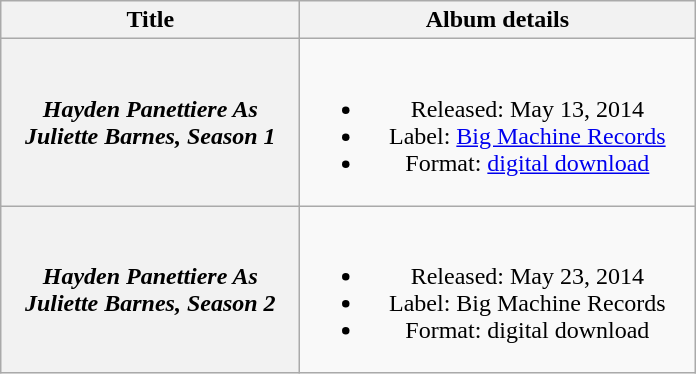<table class="wikitable plainrowheaders" style="text-align:center;">
<tr>
<th scope="col" style="width:12em;">Title</th>
<th scope="col" style="width:16em;">Album details</th>
</tr>
<tr>
<th scope="row"><em>Hayden Panettiere As Juliette Barnes, Season 1</em></th>
<td><br><ul><li>Released: May 13, 2014</li><li>Label: <a href='#'>Big Machine Records</a></li><li>Format: <a href='#'>digital download</a></li></ul></td>
</tr>
<tr>
<th scope="row"><em>Hayden Panettiere As Juliette Barnes, Season 2</em></th>
<td><br><ul><li>Released: May 23, 2014</li><li>Label: Big Machine Records</li><li>Format: digital download</li></ul></td>
</tr>
</table>
